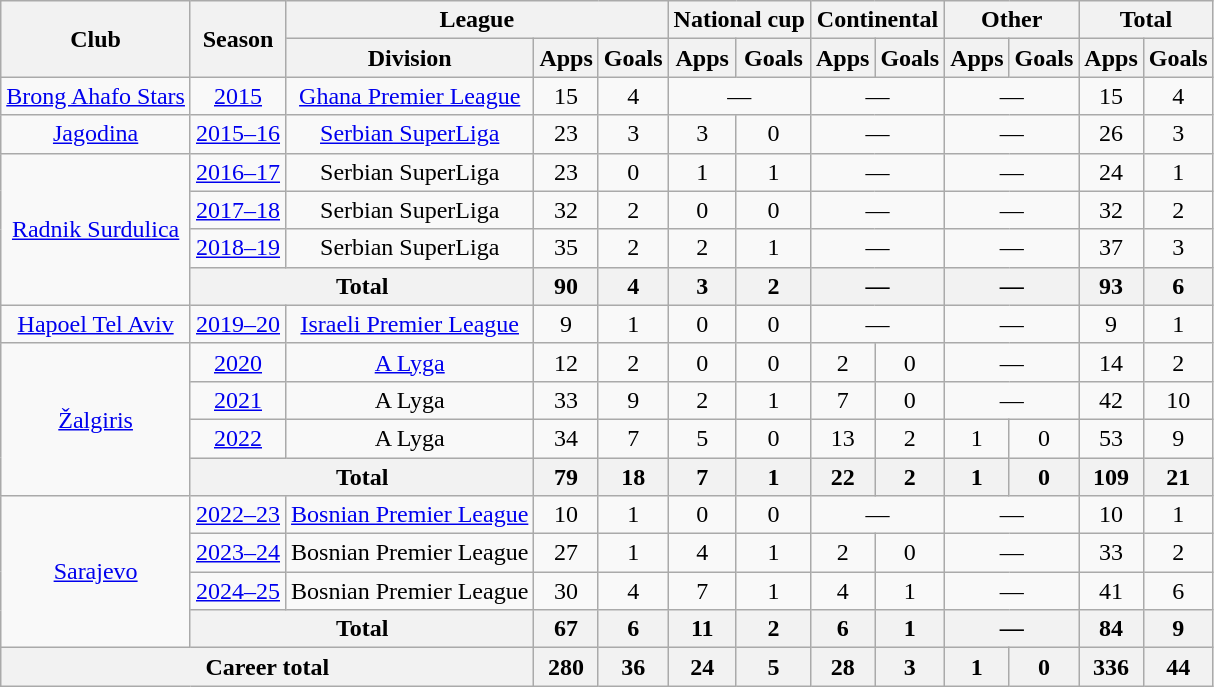<table class="wikitable" style="text-align:center">
<tr>
<th rowspan=2>Club</th>
<th rowspan=2>Season</th>
<th colspan=3>League</th>
<th colspan=2>National cup</th>
<th colspan=2>Continental</th>
<th colspan=2>Other</th>
<th colspan=2>Total</th>
</tr>
<tr>
<th>Division</th>
<th>Apps</th>
<th>Goals</th>
<th>Apps</th>
<th>Goals</th>
<th>Apps</th>
<th>Goals</th>
<th>Apps</th>
<th>Goals</th>
<th>Apps</th>
<th>Goals</th>
</tr>
<tr>
<td><a href='#'>Brong Ahafo Stars</a></td>
<td><a href='#'>2015</a></td>
<td><a href='#'>Ghana Premier League</a></td>
<td>15</td>
<td>4</td>
<td colspan=2>—</td>
<td colspan=2>—</td>
<td colspan=2>—</td>
<td>15</td>
<td>4</td>
</tr>
<tr>
<td><a href='#'>Jagodina</a></td>
<td><a href='#'>2015–16</a></td>
<td><a href='#'>Serbian SuperLiga</a></td>
<td>23</td>
<td>3</td>
<td>3</td>
<td>0</td>
<td colspan=2>—</td>
<td colspan=2>—</td>
<td>26</td>
<td>3</td>
</tr>
<tr>
<td rowspan=4><a href='#'>Radnik Surdulica</a></td>
<td><a href='#'>2016–17</a></td>
<td>Serbian SuperLiga</td>
<td>23</td>
<td>0</td>
<td>1</td>
<td>1</td>
<td colspan=2>—</td>
<td colspan=2>—</td>
<td>24</td>
<td>1</td>
</tr>
<tr>
<td><a href='#'>2017–18</a></td>
<td>Serbian SuperLiga</td>
<td>32</td>
<td>2</td>
<td>0</td>
<td>0</td>
<td colspan=2>—</td>
<td colspan=2>—</td>
<td>32</td>
<td>2</td>
</tr>
<tr>
<td><a href='#'>2018–19</a></td>
<td>Serbian SuperLiga</td>
<td>35</td>
<td>2</td>
<td>2</td>
<td>1</td>
<td colspan=2>—</td>
<td colspan=2>—</td>
<td>37</td>
<td>3</td>
</tr>
<tr>
<th colspan=2>Total</th>
<th>90</th>
<th>4</th>
<th>3</th>
<th>2</th>
<th colspan=2>—</th>
<th colspan=2>—</th>
<th>93</th>
<th>6</th>
</tr>
<tr>
<td><a href='#'>Hapoel Tel Aviv</a></td>
<td><a href='#'>2019–20</a></td>
<td><a href='#'>Israeli Premier League</a></td>
<td>9</td>
<td>1</td>
<td>0</td>
<td>0</td>
<td colspan=2>—</td>
<td colspan=2>—</td>
<td>9</td>
<td>1</td>
</tr>
<tr>
<td rowspan=4><a href='#'>Žalgiris</a></td>
<td><a href='#'>2020</a></td>
<td><a href='#'>A Lyga</a></td>
<td>12</td>
<td>2</td>
<td>0</td>
<td>0</td>
<td>2</td>
<td>0</td>
<td colspan=2>—</td>
<td>14</td>
<td>2</td>
</tr>
<tr>
<td><a href='#'>2021</a></td>
<td>A Lyga</td>
<td>33</td>
<td>9</td>
<td>2</td>
<td>1</td>
<td>7</td>
<td>0</td>
<td colspan=2>—</td>
<td>42</td>
<td>10</td>
</tr>
<tr>
<td><a href='#'>2022</a></td>
<td>A Lyga</td>
<td>34</td>
<td>7</td>
<td>5</td>
<td>0</td>
<td>13</td>
<td>2</td>
<td>1</td>
<td>0</td>
<td>53</td>
<td>9</td>
</tr>
<tr>
<th colspan=2>Total</th>
<th>79</th>
<th>18</th>
<th>7</th>
<th>1</th>
<th>22</th>
<th>2</th>
<th>1</th>
<th>0</th>
<th>109</th>
<th>21</th>
</tr>
<tr>
<td rowspan=4><a href='#'>Sarajevo</a></td>
<td><a href='#'>2022–23</a></td>
<td><a href='#'>Bosnian Premier League</a></td>
<td>10</td>
<td>1</td>
<td>0</td>
<td>0</td>
<td colspan=2>—</td>
<td colspan=2>—</td>
<td>10</td>
<td>1</td>
</tr>
<tr>
<td><a href='#'>2023–24</a></td>
<td>Bosnian Premier League</td>
<td>27</td>
<td>1</td>
<td>4</td>
<td>1</td>
<td>2</td>
<td>0</td>
<td colspan=2>—</td>
<td>33</td>
<td>2</td>
</tr>
<tr>
<td><a href='#'>2024–25</a></td>
<td>Bosnian Premier League</td>
<td>30</td>
<td>4</td>
<td>7</td>
<td>1</td>
<td>4</td>
<td>1</td>
<td colspan=2>—</td>
<td>41</td>
<td>6</td>
</tr>
<tr>
<th colspan=2>Total</th>
<th>67</th>
<th>6</th>
<th>11</th>
<th>2</th>
<th>6</th>
<th>1</th>
<th colspan=2>—</th>
<th>84</th>
<th>9</th>
</tr>
<tr>
<th colspan=3>Career total</th>
<th>280</th>
<th>36</th>
<th>24</th>
<th>5</th>
<th>28</th>
<th>3</th>
<th>1</th>
<th>0</th>
<th>336</th>
<th>44</th>
</tr>
</table>
